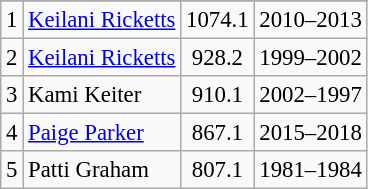<table class="wikitable" style="font-size: 95%; text-align:left;">
<tr>
</tr>
<tr>
<td align="center">1</td>
<td><a href='#'>Keilani Ricketts</a></td>
<td align="center">1074.1</td>
<td align="center">2010–2013</td>
</tr>
<tr>
<td align="center">2</td>
<td><a href='#'>Keilani Ricketts</a></td>
<td align="center">928.2</td>
<td align="center">1999–2002</td>
</tr>
<tr>
<td align="center">3</td>
<td>Kami Keiter</td>
<td align="center">910.1</td>
<td align="center">2002–1997</td>
</tr>
<tr>
<td align="center">4</td>
<td><a href='#'>Paige Parker</a></td>
<td align="center">867.1</td>
<td align="center">2015–2018</td>
</tr>
<tr>
<td align="center">5</td>
<td>Patti Graham</td>
<td align="center">807.1</td>
<td align="center">1981–1984</td>
</tr>
</table>
